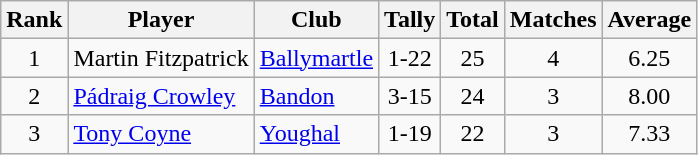<table class="wikitable">
<tr>
<th>Rank</th>
<th>Player</th>
<th>Club</th>
<th>Tally</th>
<th>Total</th>
<th>Matches</th>
<th>Average</th>
</tr>
<tr>
<td rowspan="1" style="text-align:center;">1</td>
<td>Martin Fitzpatrick</td>
<td><a href='#'>Ballymartle</a></td>
<td align=center>1-22</td>
<td align=center>25</td>
<td align=center>4</td>
<td align=center>6.25</td>
</tr>
<tr>
<td rowspan="1" style="text-align:center;">2</td>
<td><a href='#'>Pádraig Crowley</a></td>
<td><a href='#'>Bandon</a></td>
<td align=center>3-15</td>
<td align=center>24</td>
<td align=center>3</td>
<td align=center>8.00</td>
</tr>
<tr>
<td rowspan="1" style="text-align:center;">3</td>
<td><a href='#'>Tony Coyne</a></td>
<td><a href='#'>Youghal</a></td>
<td align=center>1-19</td>
<td align=center>22</td>
<td align=center>3</td>
<td align=center>7.33</td>
</tr>
</table>
